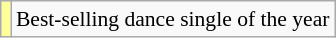<table class="wikitable plainrowheaders" style="font-size:90%;">
<tr>
<td bgcolor=#FFFF99 align=center></td>
<td>Best-selling dance single of the year</td>
</tr>
</table>
